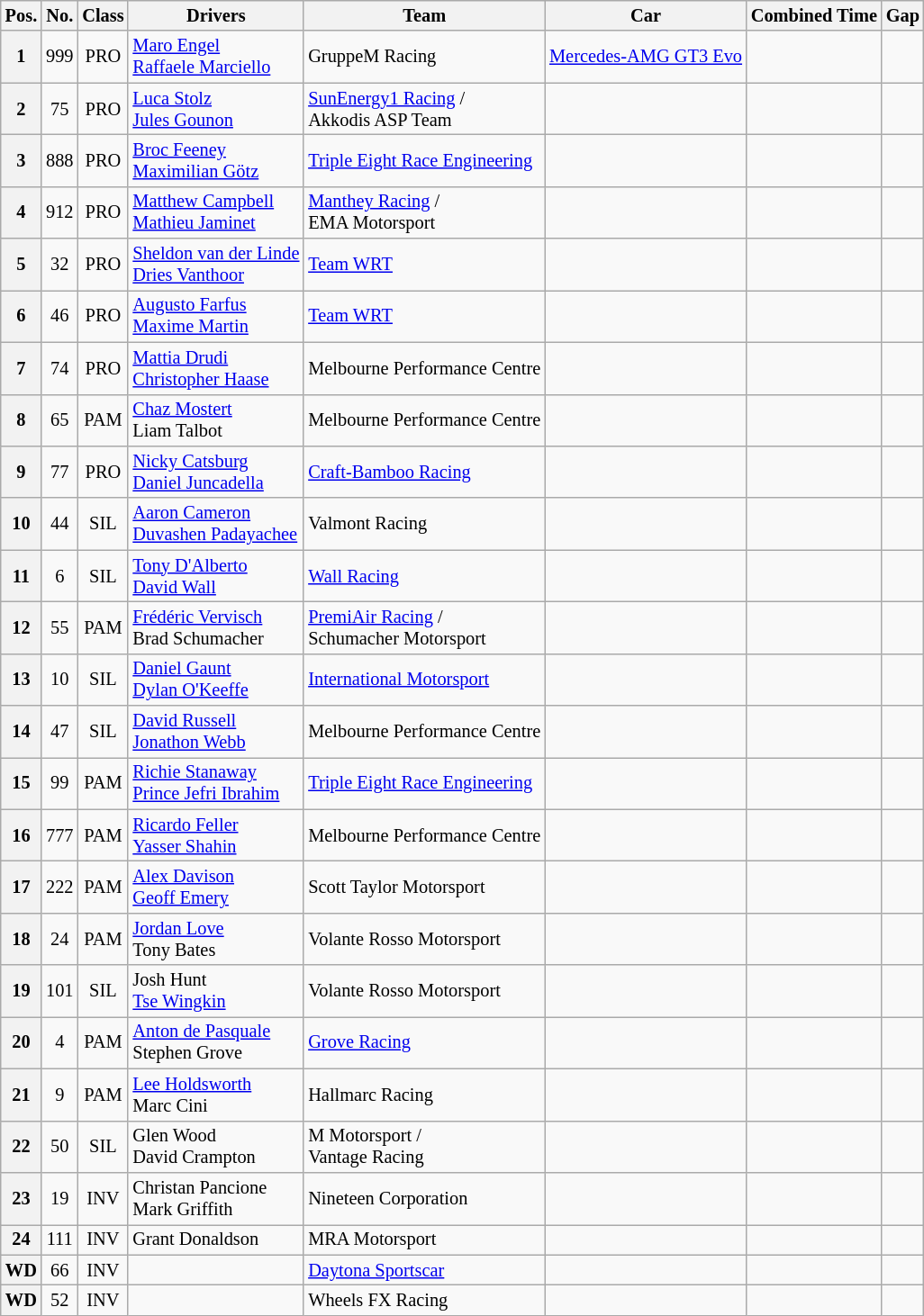<table class="wikitable" style="font-size: 85%">
<tr>
<th>Pos.</th>
<th>No.</th>
<th>Class</th>
<th>Drivers</th>
<th>Team</th>
<th>Car</th>
<th>Combined Time</th>
<th>Gap</th>
</tr>
<tr>
<th>1</th>
<td align=center>999</td>
<td align=center>PRO</td>
<td> <a href='#'>Maro Engel</a><br> <a href='#'>Raffaele Marciello</a></td>
<td> GruppeM Racing</td>
<td><a href='#'>Mercedes-AMG GT3 Evo</a></td>
<td></td>
<td></td>
</tr>
<tr>
<th>2</th>
<td align=center>75</td>
<td align=center>PRO</td>
<td> <a href='#'>Luca Stolz</a><br> <a href='#'>Jules Gounon</a></td>
<td> <a href='#'>SunEnergy1 Racing</a> /<br> Akkodis ASP Team</td>
<td></td>
<td></td>
<td></td>
</tr>
<tr>
<th>3</th>
<td align=center>888</td>
<td align=center>PRO</td>
<td> <a href='#'>Broc Feeney</a><br> <a href='#'>Maximilian Götz</a></td>
<td> <a href='#'>Triple Eight Race Engineering</a></td>
<td></td>
<td></td>
<td></td>
</tr>
<tr>
<th>4</th>
<td align=center>912</td>
<td align=center>PRO</td>
<td> <a href='#'>Matthew Campbell</a><br> <a href='#'>Mathieu Jaminet</a></td>
<td> <a href='#'>Manthey Racing</a> /<br> EMA Motorsport</td>
<td></td>
<td></td>
<td></td>
</tr>
<tr>
<th>5</th>
<td align=center>32</td>
<td align=center>PRO</td>
<td> <a href='#'>Sheldon van der Linde</a><br> <a href='#'>Dries Vanthoor</a></td>
<td> <a href='#'>Team WRT</a></td>
<td></td>
<td></td>
<td></td>
</tr>
<tr>
<th>6</th>
<td align=center>46</td>
<td align=center>PRO</td>
<td> <a href='#'>Augusto Farfus</a><br> <a href='#'>Maxime Martin</a></td>
<td> <a href='#'>Team WRT</a></td>
<td></td>
<td></td>
<td></td>
</tr>
<tr>
<th>7</th>
<td align=center>74</td>
<td align=center>PRO</td>
<td> <a href='#'>Mattia Drudi</a><br> <a href='#'>Christopher Haase</a></td>
<td> Melbourne Performance Centre</td>
<td></td>
<td></td>
<td></td>
</tr>
<tr>
<th>8</th>
<td align=center>65</td>
<td align=center>PAM</td>
<td> <a href='#'>Chaz Mostert</a><br> Liam Talbot</td>
<td> Melbourne Performance Centre</td>
<td></td>
<td></td>
<td></td>
</tr>
<tr>
<th>9</th>
<td align=center>77</td>
<td align=center>PRO</td>
<td> <a href='#'>Nicky Catsburg</a><br> <a href='#'>Daniel Juncadella</a></td>
<td> <a href='#'>Craft-Bamboo Racing</a></td>
<td></td>
<td></td>
<td></td>
</tr>
<tr>
<th>10</th>
<td align=center>44</td>
<td align=center>SIL</td>
<td> <a href='#'>Aaron Cameron</a><br> <a href='#'>Duvashen Padayachee</a></td>
<td> Valmont Racing</td>
<td></td>
<td></td>
<td></td>
</tr>
<tr>
<th>11</th>
<td align=center>6</td>
<td align=center>SIL</td>
<td> <a href='#'>Tony D'Alberto</a><br> <a href='#'>David Wall</a></td>
<td> <a href='#'>Wall Racing</a></td>
<td></td>
<td></td>
<td></td>
</tr>
<tr>
<th>12</th>
<td align=center>55</td>
<td align=center>PAM</td>
<td> <a href='#'>Frédéric Vervisch</a><br> Brad Schumacher</td>
<td> <a href='#'>PremiAir Racing</a> /<br> Schumacher Motorsport</td>
<td></td>
<td></td>
<td></td>
</tr>
<tr>
<th>13</th>
<td align=center>10</td>
<td align=center>SIL</td>
<td> <a href='#'>Daniel Gaunt</a><br> <a href='#'>Dylan O'Keeffe</a></td>
<td> <a href='#'>International Motorsport</a></td>
<td></td>
<td></td>
<td></td>
</tr>
<tr>
<th>14</th>
<td align=center>47</td>
<td align=center>SIL</td>
<td> <a href='#'>David Russell</a><br> <a href='#'>Jonathon Webb</a></td>
<td> Melbourne Performance Centre</td>
<td></td>
<td></td>
<td></td>
</tr>
<tr>
<th>15</th>
<td align=center>99</td>
<td align=center>PAM</td>
<td> <a href='#'>Richie Stanaway</a><br> <a href='#'>Prince Jefri Ibrahim</a></td>
<td> <a href='#'>Triple Eight Race Engineering</a></td>
<td></td>
<td></td>
<td></td>
</tr>
<tr>
<th>16</th>
<td align=center>777</td>
<td align=center>PAM</td>
<td> <a href='#'>Ricardo Feller</a><br> <a href='#'>Yasser Shahin</a></td>
<td> Melbourne Performance Centre</td>
<td></td>
<td></td>
<td></td>
</tr>
<tr>
<th>17</th>
<td align=center>222</td>
<td align=center>PAM</td>
<td> <a href='#'>Alex Davison</a><br> <a href='#'>Geoff Emery</a></td>
<td> Scott Taylor Motorsport</td>
<td></td>
<td></td>
<td></td>
</tr>
<tr>
<th>18</th>
<td align=center>24</td>
<td align=center>PAM</td>
<td> <a href='#'>Jordan Love</a><br> Tony Bates</td>
<td> Volante Rosso Motorsport</td>
<td></td>
<td></td>
<td></td>
</tr>
<tr>
<th>19</th>
<td align=center>101</td>
<td align=center>SIL</td>
<td> Josh Hunt<br> <a href='#'>Tse Wingkin</a></td>
<td> Volante Rosso Motorsport</td>
<td></td>
<td></td>
<td></td>
</tr>
<tr>
<th>20</th>
<td align=center>4</td>
<td align=center>PAM</td>
<td> <a href='#'>Anton de Pasquale</a><br> Stephen Grove</td>
<td> <a href='#'>Grove Racing</a></td>
<td></td>
<td></td>
<td></td>
</tr>
<tr>
<th>21</th>
<td align=center>9</td>
<td align=center>PAM</td>
<td> <a href='#'>Lee Holdsworth</a><br> Marc Cini</td>
<td> Hallmarc Racing</td>
<td></td>
<td></td>
<td></td>
</tr>
<tr>
<th>22</th>
<td align=center>50</td>
<td align=center>SIL</td>
<td> Glen Wood<br> David Crampton</td>
<td> M Motorsport /<br> Vantage Racing</td>
<td></td>
<td></td>
<td></td>
</tr>
<tr>
<th>23</th>
<td align=center>19</td>
<td align=center>INV</td>
<td> Christan Pancione<br> Mark Griffith</td>
<td> Nineteen Corporation</td>
<td></td>
<td></td>
<td></td>
</tr>
<tr>
<th>24</th>
<td align=center>111</td>
<td align=center>INV</td>
<td> Grant Donaldson</td>
<td> MRA Motorsport</td>
<td></td>
<td></td>
<td></td>
</tr>
<tr>
<th>WD</th>
<td align=center>66</td>
<td align=center>INV</td>
<td></td>
<td> <a href='#'>Daytona Sportscar</a></td>
<td></td>
<td></td>
<td></td>
</tr>
<tr>
<th>WD</th>
<td align=center>52</td>
<td align=center>INV</td>
<td></td>
<td> Wheels FX Racing</td>
<td></td>
<td></td>
<td></td>
</tr>
</table>
